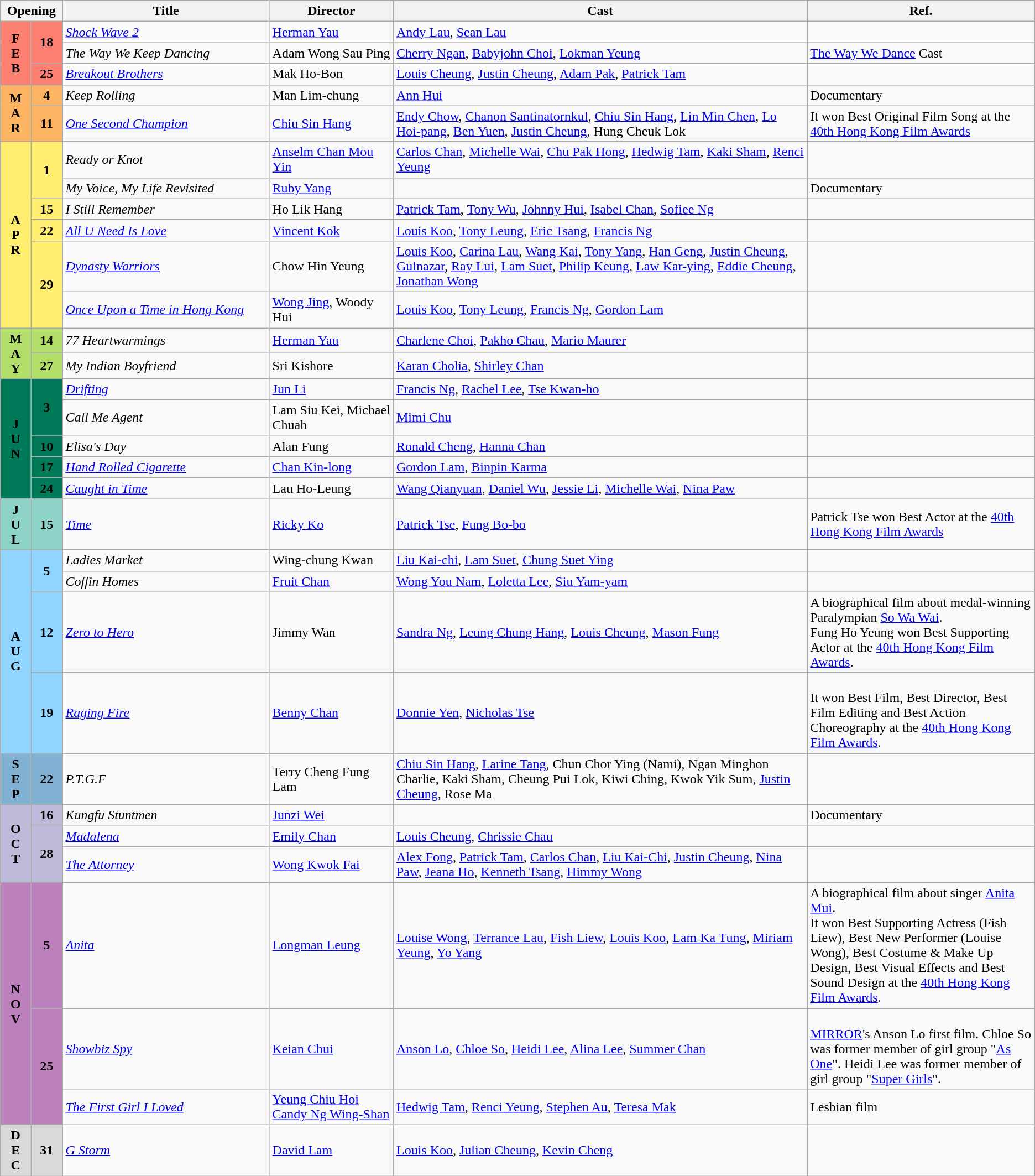<table class="wikitable">
<tr style="background:#b0e0e6; text-align:center;">
<th colspan="2" style="width:6%;"><strong>Opening</strong></th>
<th style="width:20%;"><strong>Title</strong></th>
<th style="width:12%;"><strong>Director</strong></th>
<th style="width:40%;"><strong>Cast</strong></th>
<th>Ref.</th>
</tr>
<tr>
<td rowspan="3" style="text-align:center; background:#fb8072; textcolor:#000;"><strong>F<br>E<br>B</strong></td>
<td rowspan="2" style="text-align:center; background:#fb8072"><strong>18</strong></td>
<td><em><a href='#'>Shock Wave 2</a></em></td>
<td><a href='#'>Herman Yau</a></td>
<td><a href='#'>Andy Lau</a>, <a href='#'>Sean Lau</a></td>
<td></td>
</tr>
<tr>
<td><em>The Way We Keep Dancing</em></td>
<td>Adam Wong Sau Ping</td>
<td><a href='#'>Cherry Ngan</a>, <a href='#'>Babyjohn Choi</a>, <a href='#'>Lokman Yeung</a></td>
<td><a href='#'>The Way We Dance</a> Cast </td>
</tr>
<tr>
<td rowspan="1" style="text-align:center; background:#fb8072"><strong>25</strong></td>
<td><em><a href='#'>Breakout Brothers</a></em></td>
<td>Mak Ho-Bon</td>
<td><a href='#'>Louis Cheung</a>, <a href='#'>Justin Cheung</a>, <a href='#'>Adam Pak</a>, <a href='#'>Patrick Tam</a></td>
<td></td>
</tr>
<tr>
<th rowspan="2" style="text-align:center; background:#fdb462; textcolor:#000;">M<br>A<br>R</th>
<td rowspan="1" style="text-align:center;background:#fdb462"><strong>4</strong></td>
<td><em>Keep Rolling</em></td>
<td>Man Lim-chung</td>
<td><a href='#'>Ann Hui</a></td>
<td>Documentary</td>
</tr>
<tr>
<td rowspan="1" style="text-align:center;background:#fdb462"><strong>11</strong></td>
<td><em><a href='#'>One Second Champion</a></em></td>
<td><a href='#'>Chiu Sin Hang</a></td>
<td><a href='#'>Endy Chow</a>, <a href='#'>Chanon Santinatornkul</a>, <a href='#'>Chiu Sin Hang</a>, <a href='#'>Lin Min Chen</a>, <a href='#'>Lo Hoi-pang</a>, <a href='#'>Ben Yuen</a>, <a href='#'>Justin Cheung</a>, Hung Cheuk Lok</td>
<td>It won Best Original Film Song at the <a href='#'>40th Hong Kong Film Awards</a></td>
</tr>
<tr>
<th rowspan="6" style="text-align:center; background:#ffed6f; text color:#000;">A<br>P<br>R</th>
<td rowspan="2" style="text-align:center; background:#ffed6f"><strong>1</strong></td>
<td><em>Ready or Knot</em></td>
<td><a href='#'>Anselm Chan Mou Yin</a></td>
<td><a href='#'>Carlos Chan</a>, <a href='#'>Michelle Wai</a>, <a href='#'>Chu Pak Hong</a>, <a href='#'>Hedwig Tam</a>, <a href='#'>Kaki Sham</a>, <a href='#'>Renci Yeung</a></td>
<td></td>
</tr>
<tr>
<td><em>My Voice, My Life Revisited</em></td>
<td><a href='#'>Ruby Yang</a></td>
<td></td>
<td>Documentary</td>
</tr>
<tr>
<td rowspan="1" style="text-align:center; background:#ffed6f"><strong>15</strong></td>
<td><em>I Still Remember</em></td>
<td>Ho Lik Hang</td>
<td><a href='#'>Patrick Tam</a>, <a href='#'>Tony Wu</a>, <a href='#'>Johnny Hui</a>, <a href='#'>Isabel Chan</a>, <a href='#'>Sofiee Ng</a></td>
<td></td>
</tr>
<tr>
<td rowspan="1" style="text-align:center; background:#ffed6f"><strong>22</strong></td>
<td><em><a href='#'>All U Need Is Love</a></em></td>
<td><a href='#'>Vincent Kok</a></td>
<td><a href='#'>Louis Koo</a>, <a href='#'>Tony Leung</a>, <a href='#'>Eric Tsang</a>, <a href='#'>Francis Ng</a></td>
<td></td>
</tr>
<tr>
<td rowspan="2" style="text-align:center; background:#ffed6f"><strong>29</strong></td>
<td><em><a href='#'>Dynasty Warriors</a></em></td>
<td>Chow Hin Yeung</td>
<td><a href='#'>Louis Koo</a>, <a href='#'>Carina Lau</a>, <a href='#'>Wang Kai</a>, <a href='#'>Tony Yang</a>, <a href='#'>Han Geng</a>, <a href='#'>Justin Cheung</a>, <a href='#'>Gulnazar</a>, <a href='#'>Ray Lui</a>, <a href='#'>Lam Suet</a>, <a href='#'>Philip Keung</a>, <a href='#'>Law Kar-ying</a>, <a href='#'>Eddie Cheung</a>, <a href='#'>Jonathan Wong</a></td>
<td></td>
</tr>
<tr>
<td><em><a href='#'>Once Upon a Time in Hong Kong</a></em></td>
<td><a href='#'>Wong Jing</a>, Woody Hui</td>
<td><a href='#'>Louis Koo</a>, <a href='#'>Tony Leung</a>, <a href='#'>Francis Ng</a>, <a href='#'>Gordon Lam</a></td>
<td></td>
</tr>
<tr>
<th rowspan="2" style="text-align:center; background:#b3de69; textcolor:#000;">M<br>A<br>Y</th>
<td rowspan="1" style="text-align:center; background:#b3de69"><strong>14</strong></td>
<td><em>77 Heartwarmings</em></td>
<td><a href='#'>Herman Yau</a></td>
<td><a href='#'>Charlene Choi</a>, <a href='#'>Pakho Chau</a>, <a href='#'>Mario Maurer</a></td>
<td></td>
</tr>
<tr>
<td rowspan="1" style="text-align:center; background:#b3de69"><strong>27</strong></td>
<td><em>My Indian Boyfriend</em></td>
<td>Sri Kishore</td>
<td><a href='#'>Karan Cholia</a>, <a href='#'>Shirley Chan</a></td>
<td></td>
</tr>
<tr>
<th rowspan="5" style="text-align:center; background:#007958; textcolor:#000;">J<br>U<br>N</th>
<td rowspan="2" style="text-align:center; background:#007958"><strong>3</strong></td>
<td><em><a href='#'>Drifting</a></em></td>
<td><a href='#'>Jun Li</a></td>
<td><a href='#'>Francis Ng</a>, <a href='#'>Rachel Lee</a>, <a href='#'>Tse Kwan-ho</a></td>
<td></td>
</tr>
<tr>
<td><em>Call Me Agent</em></td>
<td>Lam Siu Kei, Michael Chuah</td>
<td><a href='#'>Mimi Chu</a></td>
<td></td>
</tr>
<tr>
<td rowspan="1" style="text-align:center; background:#007958"><strong>10</strong></td>
<td><em>Elisa's Day</em></td>
<td>Alan Fung</td>
<td><a href='#'>Ronald Cheng</a>, <a href='#'>Hanna Chan</a></td>
<td></td>
</tr>
<tr>
<td rowspan="1" style="text-align:center; background:#007958"><strong>17</strong></td>
<td><em><a href='#'>Hand Rolled Cigarette</a></em></td>
<td><a href='#'>Chan Kin-long</a></td>
<td><a href='#'>Gordon Lam</a>, <a href='#'>Binpin Karma</a></td>
<td></td>
</tr>
<tr>
<td rowspan="1" style="text-align:center; background:#007958"><strong>24</strong></td>
<td><em><a href='#'>Caught in Time</a></em></td>
<td>Lau Ho-Leung</td>
<td><a href='#'>Wang Qianyuan</a>, <a href='#'>Daniel Wu</a>, <a href='#'>Jessie Li</a>, <a href='#'>Michelle Wai</a>, <a href='#'>Nina Paw</a></td>
<td></td>
</tr>
<tr>
<th rowspan="1" style="text-align:center; background:#8dd3c7; textcolor:#000;">J<br>U<br>L</th>
<td rowspan="1" style="text-align:center; background:#8dd3c7"><strong>15</strong></td>
<td><em><a href='#'>Time</a></em></td>
<td><a href='#'>Ricky Ko</a></td>
<td><a href='#'>Patrick Tse</a>, <a href='#'>Fung Bo-bo</a></td>
<td>Patrick Tse won Best Actor at the <a href='#'>40th Hong Kong Film Awards</a></td>
</tr>
<tr>
<th rowspan="4" style="text-align:center; background:#90d5ff; textcolor:#000;">A<br>U<br>G</th>
<td rowspan="2" style="text-align:center; background:#90d5ff"><strong>5</strong></td>
<td><em>Ladies Market</em></td>
<td>Wing-chung Kwan</td>
<td><a href='#'>Liu Kai-chi</a>, <a href='#'>Lam Suet</a>, <a href='#'>Chung Suet Ying</a></td>
<td></td>
</tr>
<tr>
<td><em>Coffin Homes</em></td>
<td><a href='#'>Fruit Chan</a></td>
<td><a href='#'>Wong You Nam</a>, <a href='#'>Loletta Lee</a>, <a href='#'>Siu Yam-yam</a></td>
<td></td>
</tr>
<tr>
<td rowspan="1" style="text-align:center; background:#90d5ff"><strong>12</strong></td>
<td><em><a href='#'>Zero to Hero</a></em></td>
<td>Jimmy Wan</td>
<td><a href='#'>Sandra Ng</a>, <a href='#'>Leung Chung Hang</a>, <a href='#'>Louis Cheung</a>, <a href='#'>Mason Fung</a></td>
<td>A biographical film about medal-winning Paralympian <a href='#'>So Wa Wai</a>.<br> Fung Ho Yeung won Best Supporting Actor at the <a href='#'>40th Hong Kong Film Awards</a>.</td>
</tr>
<tr>
<td rowspan="1" style="text-align:center; background:#90d5ff"><strong>19</strong></td>
<td><em><a href='#'>Raging Fire</a></em></td>
<td><a href='#'>Benny Chan</a></td>
<td><a href='#'>Donnie Yen</a>, <a href='#'>Nicholas Tse</a></td>
<td><br>It won Best Film, Best Director, Best Film Editing and Best Action Choreography at the <a href='#'>40th Hong Kong Film Awards</a>.</td>
</tr>
<tr>
<th rowspan="1" style="text-align:center; background:#80b1d3; textcolor:#000;">S<br>E<br>P</th>
<td rowspan="1" style="text-align:center;background:#80b1d3"><strong>22</strong></td>
<td><em>P.T.G.F</em></td>
<td>Terry Cheng Fung Lam</td>
<td><a href='#'>Chiu Sin Hang</a>, <a href='#'>Larine Tang</a>, Chun Chor Ying (Nami), Ngan Minghon Charlie, Kaki Sham, Cheung Pui Lok, Kiwi Ching, Kwok Yik Sum, <a href='#'>Justin Cheung</a>, Rose Ma</td>
<td></td>
</tr>
<tr>
<th rowspan="3" style="text-align:center; background:#bebada; textcolor:#000;">O<br>C<br>T</th>
<td rowspan="1" style="text-align:center; background:#bebada"><strong>16</strong></td>
<td><em>Kungfu Stuntmen</em></td>
<td><a href='#'>Junzi Wei</a></td>
<td></td>
<td>Documentary</td>
</tr>
<tr>
<td rowspan="2" style="text-align:center; background:#bebada"><strong>28</strong></td>
<td><em><a href='#'>Madalena</a></em></td>
<td><a href='#'>Emily Chan</a></td>
<td><a href='#'>Louis Cheung</a>, <a href='#'>Chrissie Chau</a></td>
<td></td>
</tr>
<tr>
<td><em><a href='#'>The Attorney</a></em></td>
<td><a href='#'>Wong Kwok Fai</a></td>
<td><a href='#'>Alex Fong</a>, <a href='#'>Patrick Tam</a>, <a href='#'>Carlos Chan</a>, <a href='#'>Liu Kai-Chi</a>, <a href='#'>Justin Cheung</a>, <a href='#'>Nina Paw</a>, <a href='#'>Jeana Ho</a>, <a href='#'>Kenneth Tsang</a>, <a href='#'>Himmy Wong</a></td>
<td></td>
</tr>
<tr>
<th rowspan="3" style="text-align:center; background:#bc80bd; textcolor:#000;">N<br>O<br>V</th>
<td rowspan="1" style="text-align:center; background:#bc80bd"><strong>5</strong></td>
<td><em><a href='#'>Anita</a></em></td>
<td><a href='#'>Longman Leung</a></td>
<td><a href='#'>Louise Wong</a>, <a href='#'>Terrance Lau</a>, <a href='#'>Fish Liew</a>, <a href='#'>Louis Koo</a>, <a href='#'>Lam Ka Tung</a>, <a href='#'>Miriam Yeung</a>, <a href='#'>Yo Yang</a></td>
<td> A biographical film about singer <a href='#'>Anita Mui</a>. <br>It won Best Supporting Actress (Fish Liew), Best New Performer (Louise Wong), Best Costume & Make Up Design, Best Visual Effects and Best Sound Design at the <a href='#'>40th Hong Kong Film Awards</a>.</td>
</tr>
<tr>
<td rowspan="2" style="text-align:center; background:#bc80bd"><strong>25</strong></td>
<td><em><a href='#'>Showbiz Spy</a></em></td>
<td><a href='#'>Keian Chui</a></td>
<td><a href='#'>Anson Lo</a>, <a href='#'>Chloe So</a>, <a href='#'>Heidi Lee</a>, <a href='#'>Alina Lee</a>, <a href='#'>Summer Chan</a></td>
<td><br><a href='#'>MIRROR</a>'s Anson Lo first film. Chloe So was former member of girl group "<a href='#'>As One</a>". Heidi Lee was former member of girl group "<a href='#'>Super Girls</a>".</td>
</tr>
<tr>
<td><em><a href='#'>The First Girl I Loved</a></em></td>
<td><a href='#'>Yeung Chiu Hoi</a> <a href='#'>Candy Ng Wing-Shan</a></td>
<td><a href='#'>Hedwig Tam</a>, <a href='#'>Renci Yeung</a>, <a href='#'>Stephen Au</a>, <a href='#'>Teresa Mak</a></td>
<td>Lesbian film</td>
</tr>
<tr>
<th rowspan="1" style="text-align:center; background:#d9d9d9; textcolor:#000;">D<br>E<br>C</th>
<td rowspan="1" style="text-align:center;background:#d9d9d9"><strong>31</strong></td>
<td><em><a href='#'>G Storm</a></em></td>
<td><a href='#'>David Lam</a></td>
<td><a href='#'>Louis Koo</a>, <a href='#'>Julian Cheung</a>, <a href='#'>Kevin Cheng</a></td>
<td></td>
</tr>
</table>
